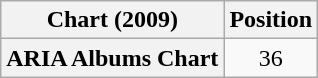<table class="wikitable sortable plainrowheaders" style="text-align:center">
<tr>
<th scope="col">Chart (2009)</th>
<th scope="col">Position</th>
</tr>
<tr>
<th scope="row">ARIA Albums Chart</th>
<td>36</td>
</tr>
</table>
